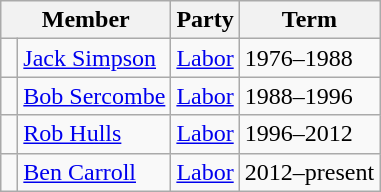<table class="wikitable">
<tr>
<th colspan="2">Member</th>
<th>Party</th>
<th>Term</th>
</tr>
<tr>
<td> </td>
<td><a href='#'>Jack Simpson</a></td>
<td><a href='#'>Labor</a></td>
<td>1976–1988</td>
</tr>
<tr>
<td> </td>
<td><a href='#'>Bob Sercombe</a></td>
<td><a href='#'>Labor</a></td>
<td>1988–1996</td>
</tr>
<tr>
<td> </td>
<td><a href='#'>Rob Hulls</a></td>
<td><a href='#'>Labor</a></td>
<td>1996–2012</td>
</tr>
<tr>
<td> </td>
<td><a href='#'>Ben Carroll</a></td>
<td><a href='#'>Labor</a></td>
<td>2012–present</td>
</tr>
</table>
